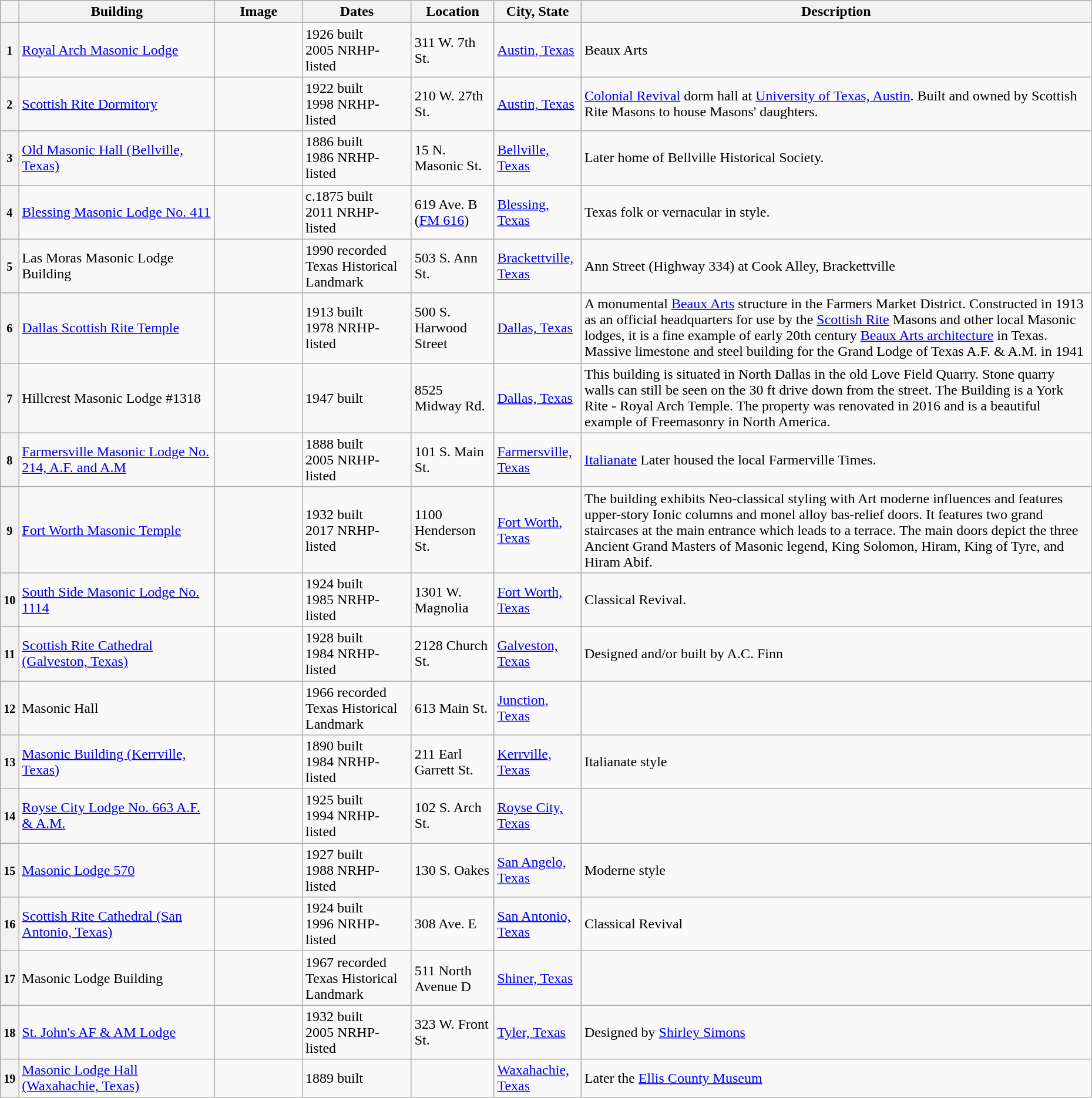<table class="wikitable sortable" style="width:98%">
<tr>
<th></th>
<th width = 18%><strong>Building</strong></th>
<th width = 8% class="unsortable"><strong>Image</strong></th>
<th width = 10%><strong>Dates</strong></th>
<th><strong>Location</strong></th>
<th width = 8%><strong>City, State</strong></th>
<th class="unsortable"><strong>Description</strong></th>
</tr>
<tr ->
<th><small>1</small></th>
<td><a href='#'>Royal Arch Masonic Lodge</a></td>
<td></td>
<td>1926 built<br>2005 NRHP-listed</td>
<td>311 W. 7th St.<br><small></small></td>
<td><a href='#'>Austin, Texas</a></td>
<td>Beaux Arts</td>
</tr>
<tr ->
<th><small>2</small></th>
<td><a href='#'>Scottish Rite Dormitory</a></td>
<td></td>
<td>1922 built<br>1998 NRHP-listed</td>
<td>210 W. 27th St.<br><small></small></td>
<td><a href='#'>Austin, Texas</a></td>
<td><a href='#'>Colonial Revival</a> dorm hall at <a href='#'>University of Texas, Austin</a>. Built and owned by Scottish Rite Masons to house Masons' daughters.</td>
</tr>
<tr ->
<th><small>3</small></th>
<td><a href='#'>Old Masonic Hall (Bellville, Texas)</a></td>
<td></td>
<td>1886 built<br>1986 NRHP-listed</td>
<td>15 N. Masonic St.<br><small></small></td>
<td><a href='#'>Bellville, Texas</a></td>
<td>Later home of Bellville Historical Society.</td>
</tr>
<tr ->
<th><small>4</small></th>
<td><a href='#'>Blessing Masonic Lodge No. 411</a></td>
<td></td>
<td>c.1875 built<br>2011 NRHP-listed</td>
<td>619 Ave. B (<a href='#'>FM 616</a>)<br><small></small></td>
<td><a href='#'>Blessing, Texas</a></td>
<td>Texas folk or vernacular in style.</td>
</tr>
<tr ->
<th><small>5</small></th>
<td>Las Moras Masonic Lodge Building</td>
<td></td>
<td>1990 recorded Texas Historical Landmark</td>
<td>503 S. Ann St.<br><small></small></td>
<td><a href='#'>Brackettville, Texas</a></td>
<td>Ann Street (Highway 334) at Cook Alley, Brackettville</td>
</tr>
<tr ->
<th><small>6</small></th>
<td><a href='#'>Dallas Scottish Rite Temple</a></td>
<td></td>
<td>1913 built<br>1978 NRHP-listed</td>
<td>500 S. Harwood Street<br><small></small></td>
<td><a href='#'>Dallas, Texas</a></td>
<td>A monumental <a href='#'>Beaux Arts</a> structure in the Farmers Market District. Constructed in 1913 as an official headquarters for use by the <a href='#'>Scottish Rite</a> Masons and other local Masonic lodges, it is a fine example of early 20th century <a href='#'>Beaux Arts architecture</a> in Texas.  Massive limestone and steel building for the Grand Lodge of Texas A.F. & A.M. in 1941</td>
</tr>
<tr ->
<th><small>7</small></th>
<td>Hillcrest Masonic Lodge #1318</td>
<td></td>
<td>1947 built</td>
<td>8525 Midway Rd.</td>
<td><a href='#'>Dallas, Texas</a></td>
<td>This building is situated in North Dallas in the old Love Field Quarry.  Stone quarry walls can still be seen on the 30 ft drive down from the street.  The Building is a York Rite - Royal Arch Temple.  The property was renovated in 2016 and is a beautiful example of Freemasonry in North America.</td>
</tr>
<tr ->
<th><small>8</small></th>
<td><a href='#'>Farmersville Masonic Lodge No. 214, A.F. and A.M</a></td>
<td></td>
<td>1888 built<br>2005 NRHP-listed</td>
<td>101 S. Main St.<br><small></small></td>
<td><a href='#'>Farmersville, Texas</a></td>
<td><a href='#'>Italianate</a>  Later housed the local Farmerville Times.</td>
</tr>
<tr ->
<th><small>9</small></th>
<td><a href='#'>Fort Worth Masonic Temple</a></td>
<td></td>
<td>1932 built<br>2017 NRHP-listed</td>
<td>1100 Henderson St.<br><small></small></td>
<td><a href='#'>Fort Worth, Texas</a></td>
<td>The building exhibits Neo-classical styling with Art moderne influences and features upper-story Ionic columns and monel alloy bas-relief doors. It features two grand staircases at the main entrance which leads to a terrace. The main doors depict the three Ancient Grand Masters of Masonic legend, King Solomon, Hiram, King of Tyre, and Hiram Abif.</td>
</tr>
<tr ->
<th><small>10</small></th>
<td><a href='#'>South Side Masonic Lodge No. 1114</a></td>
<td></td>
<td>1924 built<br>1985 NRHP-listed</td>
<td>1301 W. Magnolia<br><small></small></td>
<td><a href='#'>Fort Worth, Texas</a></td>
<td>Classical Revival.</td>
</tr>
<tr ->
<th><small>11</small></th>
<td><a href='#'>Scottish Rite Cathedral (Galveston, Texas)</a></td>
<td></td>
<td>1928 built<br>1984 NRHP-listed</td>
<td>2128 Church St.<br><small></small></td>
<td><a href='#'>Galveston, Texas</a></td>
<td>Designed and/or built by A.C. Finn</td>
</tr>
<tr ->
<th><small>12</small></th>
<td>Masonic Hall</td>
<td></td>
<td>1966 recorded Texas Historical Landmark</td>
<td>613 Main St.<br><small></small></td>
<td><a href='#'>Junction, Texas</a></td>
<td></td>
</tr>
<tr ->
<th><small>13</small></th>
<td><a href='#'>Masonic Building (Kerrville, Texas)</a></td>
<td></td>
<td>1890 built<br>1984 NRHP-listed</td>
<td>211 Earl Garrett St.<br><small></small></td>
<td><a href='#'>Kerrville, Texas</a></td>
<td>Italianate style</td>
</tr>
<tr ->
<th><small>14</small></th>
<td><a href='#'>Royse City Lodge No. 663 A.F. & A.M.</a></td>
<td></td>
<td>1925 built<br>1994 NRHP-listed</td>
<td>102 S. Arch St.<br><small></small></td>
<td><a href='#'>Royse City, Texas</a></td>
<td></td>
</tr>
<tr ->
<th><small>15</small></th>
<td><a href='#'>Masonic Lodge 570</a></td>
<td></td>
<td>1927 built<br>1988 NRHP-listed</td>
<td>130 S. Oakes<br><small></small></td>
<td><a href='#'>San Angelo, Texas</a></td>
<td>Moderne style</td>
</tr>
<tr ->
<th><small>16</small></th>
<td><a href='#'>Scottish Rite Cathedral (San Antonio, Texas)</a></td>
<td></td>
<td>1924 built<br>1996 NRHP-listed</td>
<td>308 Ave. E<br><small></small></td>
<td><a href='#'>San Antonio, Texas</a></td>
<td>Classical Revival</td>
</tr>
<tr ->
<th><small>17</small></th>
<td>Masonic Lodge Building</td>
<td></td>
<td>1967 recorded Texas Historical Landmark</td>
<td>511 North Avenue D</td>
<td><a href='#'>Shiner, Texas</a></td>
<td></td>
</tr>
<tr ->
<th><small>18</small></th>
<td><a href='#'>St. John's AF & AM Lodge</a></td>
<td></td>
<td>1932 built<br>2005 NRHP-listed</td>
<td>323 W. Front St.<br><small></small></td>
<td><a href='#'>Tyler, Texas</a></td>
<td>Designed by <a href='#'>Shirley Simons</a></td>
</tr>
<tr ->
<th><small>19</small></th>
<td><a href='#'>Masonic Lodge Hall (Waxahachie, Texas)</a></td>
<td></td>
<td>1889 built</td>
<td></td>
<td><a href='#'>Waxahachie, Texas</a></td>
<td>Later the <a href='#'>Ellis County Museum</a></td>
</tr>
<tr ->
</tr>
</table>
